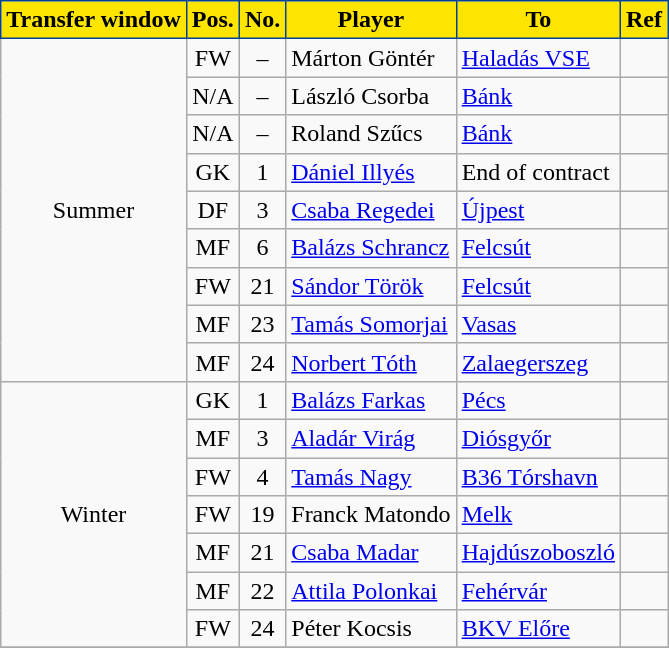<table class="wikitable plainrowheaders sortable">
<tr>
<th style="background-color:#FDE500;color:black;border:1px solid #004292">Transfer window</th>
<th style="background-color:#FDE500;color:black;border:1px solid #004292">Pos.</th>
<th style="background-color:#FDE500;color:black;border:1px solid #004292">No.</th>
<th style="background-color:#FDE500;color:black;border:1px solid #004292">Player</th>
<th style="background-color:#FDE500;color:black;border:1px solid #004292">To</th>
<th style="background-color:#FDE500;color:black;border:1px solid #004292">Ref</th>
</tr>
<tr>
<td rowspan="9" style="text-align:center;">Summer</td>
<td style="text-align:center;">FW</td>
<td style="text-align:center;">–</td>
<td style="text-align:left;"> Márton Göntér</td>
<td style="text-align:left;"><a href='#'>Haladás VSE</a></td>
<td></td>
</tr>
<tr>
<td style="text-align:center;">N/A</td>
<td style="text-align:center;">–</td>
<td style="text-align:left;"> László Csorba</td>
<td style="text-align:left;"><a href='#'>Bánk</a></td>
<td></td>
</tr>
<tr>
<td style="text-align:center;">N/A</td>
<td style="text-align:center;">–</td>
<td style="text-align:left;"> Roland Szűcs</td>
<td style="text-align:left;"><a href='#'>Bánk</a></td>
<td></td>
</tr>
<tr>
<td style="text-align:center;">GK</td>
<td style="text-align:center;">1</td>
<td style="text-align:left;"> <a href='#'>Dániel Illyés</a></td>
<td style="text-align:left;">End of contract</td>
<td></td>
</tr>
<tr>
<td style="text-align:center;">DF</td>
<td style="text-align:center;">3</td>
<td style="text-align:left;"> <a href='#'>Csaba Regedei</a></td>
<td style="text-align:left;"><a href='#'>Újpest</a></td>
<td></td>
</tr>
<tr>
<td style="text-align:center;">MF</td>
<td style="text-align:center;">6</td>
<td style="text-align:left;"> <a href='#'>Balázs Schrancz</a></td>
<td style="text-align:left;"><a href='#'>Felcsút</a></td>
<td></td>
</tr>
<tr>
<td style="text-align:center;">FW</td>
<td style="text-align:center;">21</td>
<td style="text-align:left;"> <a href='#'>Sándor Török</a></td>
<td style="text-align:left;"><a href='#'>Felcsút</a></td>
<td></td>
</tr>
<tr>
<td style="text-align:center;">MF</td>
<td style="text-align:center;">23</td>
<td style="text-align:left;"> <a href='#'>Tamás Somorjai</a></td>
<td style="text-align:left;"><a href='#'>Vasas</a></td>
<td></td>
</tr>
<tr>
<td style="text-align:center;">MF</td>
<td style="text-align:center;">24</td>
<td style="text-align:left;"> <a href='#'>Norbert Tóth</a></td>
<td style="text-align:left;"><a href='#'>Zalaegerszeg</a></td>
<td></td>
</tr>
<tr>
<td rowspan="7" style="text-align:center;">Winter</td>
<td style="text-align:center;">GK</td>
<td style="text-align:center;">1</td>
<td style="text-align:left;"> <a href='#'>Balázs Farkas</a></td>
<td style="text-align:left;"><a href='#'>Pécs</a></td>
<td></td>
</tr>
<tr>
<td style="text-align:center;">MF</td>
<td style="text-align:center;">3</td>
<td style="text-align:left;"> <a href='#'>Aladár Virág</a></td>
<td style="text-align:left;"><a href='#'>Diósgyőr</a></td>
<td></td>
</tr>
<tr>
<td style="text-align:center;">FW</td>
<td style="text-align:center;">4</td>
<td style="text-align:left;"> <a href='#'>Tamás Nagy</a></td>
<td style="text-align:left;"> <a href='#'>B36 Tórshavn</a></td>
<td></td>
</tr>
<tr>
<td style="text-align:center;">FW</td>
<td style="text-align:center;">19</td>
<td style="text-align:left;"> Franck Matondo</td>
<td style="text-align:left;"> <a href='#'>Melk</a></td>
<td></td>
</tr>
<tr>
<td style="text-align:center;">MF</td>
<td style="text-align:center;">21</td>
<td style="text-align:left;"> <a href='#'>Csaba Madar</a></td>
<td style="text-align:left;"><a href='#'>Hajdúszoboszló</a></td>
<td></td>
</tr>
<tr>
<td style="text-align:center;">MF</td>
<td style="text-align:center;">22</td>
<td style="text-align:left;"> <a href='#'>Attila Polonkai</a></td>
<td style="text-align:left;"><a href='#'>Fehérvár</a></td>
<td></td>
</tr>
<tr>
<td style="text-align:center;">FW</td>
<td style="text-align:center;">24</td>
<td style="text-align:left;"> Péter Kocsis</td>
<td style="text-align:left;"><a href='#'>BKV Előre</a></td>
<td></td>
</tr>
<tr>
</tr>
</table>
